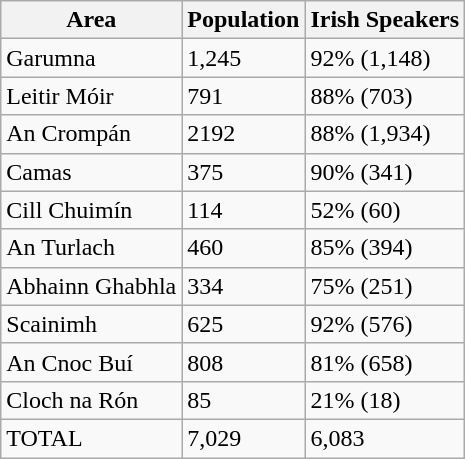<table class="wikitable sortable">
<tr>
<th>Area</th>
<th>Population</th>
<th>Irish Speakers </th>
</tr>
<tr>
<td>Garumna</td>
<td>1,245</td>
<td>92% (1,148)</td>
</tr>
<tr>
<td>Leitir Móir</td>
<td>791</td>
<td>88% (703)</td>
</tr>
<tr>
<td>An Crompán</td>
<td>2192</td>
<td>88% (1,934)</td>
</tr>
<tr>
<td>Camas</td>
<td>375</td>
<td>90% (341)</td>
</tr>
<tr>
<td>Cill Chuimín</td>
<td>114</td>
<td>52% (60)</td>
</tr>
<tr>
<td>An Turlach</td>
<td>460</td>
<td>85%  (394)</td>
</tr>
<tr>
<td>Abhainn Ghabhla</td>
<td>334</td>
<td>75% (251)</td>
</tr>
<tr>
<td>Scainimh</td>
<td>625</td>
<td>92% (576)</td>
</tr>
<tr>
<td>An Cnoc Buí</td>
<td>808</td>
<td>81% (658)</td>
</tr>
<tr>
<td>Cloch na Rón</td>
<td>85</td>
<td>21% (18)</td>
</tr>
<tr>
<td>TOTAL</td>
<td>7,029</td>
<td>6,083</td>
</tr>
</table>
